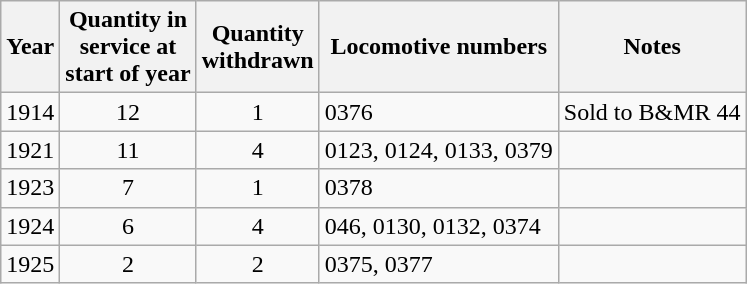<table class=wikitable style=text-align:center>
<tr>
<th>Year</th>
<th>Quantity in<br>service at<br>start of year</th>
<th>Quantity<br>withdrawn</th>
<th>Locomotive numbers</th>
<th>Notes</th>
</tr>
<tr>
<td>1914</td>
<td>12</td>
<td>1</td>
<td align=left>0376</td>
<td align=left>Sold to B&MR 44</td>
</tr>
<tr>
<td>1921</td>
<td>11</td>
<td>4</td>
<td align=left>0123, 0124, 0133, 0379</td>
<td align=left></td>
</tr>
<tr>
<td>1923</td>
<td>7</td>
<td>1</td>
<td align=left>0378</td>
<td align=left></td>
</tr>
<tr>
<td>1924</td>
<td>6</td>
<td>4</td>
<td align=left>046, 0130, 0132, 0374</td>
<td align=left></td>
</tr>
<tr>
<td>1925</td>
<td>2</td>
<td>2</td>
<td align=left>0375, 0377</td>
<td align=left></td>
</tr>
</table>
